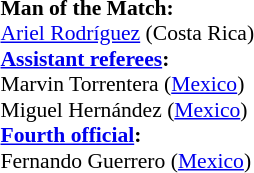<table style="width:100%; font-size:90%;">
<tr>
<td><br><strong>Man of the Match:</strong>
<br><a href='#'>Ariel Rodríguez</a> (Costa Rica)<br><strong><a href='#'>Assistant referees</a>:</strong>
<br>Marvin Torrentera (<a href='#'>Mexico</a>)
<br>Miguel Hernández (<a href='#'>Mexico</a>)
<br><strong><a href='#'>Fourth official</a>:</strong>
<br>Fernando Guerrero (<a href='#'>Mexico</a>)</td>
</tr>
</table>
